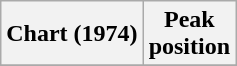<table class="wikitable">
<tr>
<th>Chart (1974)</th>
<th>Peak<br>position</th>
</tr>
<tr>
</tr>
</table>
